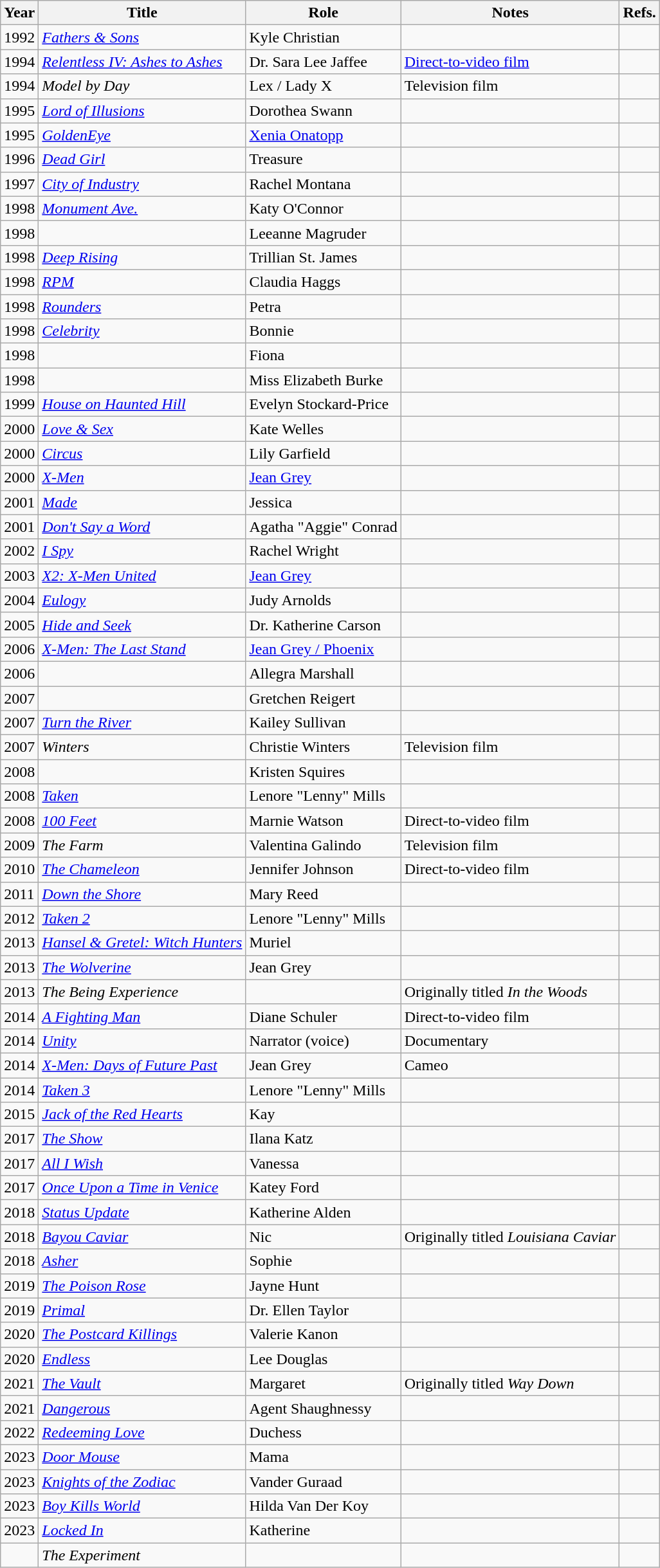<table class="wikitable sortable">
<tr>
<th>Year</th>
<th>Title</th>
<th>Role</th>
<th class="unsortable">Notes</th>
<th class="unsortable">Refs.</th>
</tr>
<tr>
<td>1992</td>
<td><em><a href='#'>Fathers & Sons</a></em></td>
<td>Kyle Christian</td>
<td></td>
<td style="text-align: center;"></td>
</tr>
<tr>
<td>1994</td>
<td><em><a href='#'>Relentless IV: Ashes to Ashes</a></em></td>
<td>Dr. Sara Lee Jaffee</td>
<td><a href='#'>Direct-to-video film</a></td>
<td style="text-align: center;"></td>
</tr>
<tr>
<td>1994</td>
<td><em>Model by Day</em></td>
<td>Lex / Lady X</td>
<td>Television film</td>
<td></td>
</tr>
<tr>
<td>1995</td>
<td><em><a href='#'>Lord of Illusions</a></em></td>
<td>Dorothea Swann</td>
<td></td>
<td style="text-align: center;"></td>
</tr>
<tr>
<td>1995</td>
<td><em><a href='#'>GoldenEye</a></em></td>
<td><a href='#'>Xenia Onatopp</a></td>
<td></td>
<td style="text-align: center;"></td>
</tr>
<tr>
<td>1996</td>
<td><em><a href='#'>Dead Girl</a></em></td>
<td>Treasure</td>
<td></td>
<td style="text-align: center;"></td>
</tr>
<tr>
<td>1997</td>
<td><em><a href='#'>City of Industry</a></em></td>
<td>Rachel Montana</td>
<td></td>
<td style="text-align: center;"></td>
</tr>
<tr>
<td>1998</td>
<td><em><a href='#'>Monument Ave.</a></em></td>
<td>Katy O'Connor</td>
<td></td>
<td style="text-align: center;"></td>
</tr>
<tr>
<td>1998</td>
<td><em></em></td>
<td>Leeanne Magruder</td>
<td></td>
<td style="text-align: center;"></td>
</tr>
<tr>
<td>1998</td>
<td><em><a href='#'>Deep Rising</a></em></td>
<td>Trillian St. James</td>
<td></td>
<td style="text-align: center;"></td>
</tr>
<tr>
<td>1998</td>
<td><em><a href='#'>RPM</a></em></td>
<td>Claudia Haggs</td>
<td></td>
<td style="text-align: center;"></td>
</tr>
<tr>
<td>1998</td>
<td><em><a href='#'>Rounders</a></em></td>
<td>Petra</td>
<td></td>
<td style="text-align: center;"></td>
</tr>
<tr>
<td>1998</td>
<td><em><a href='#'>Celebrity</a></em></td>
<td>Bonnie</td>
<td></td>
<td style="text-align: center;"></td>
</tr>
<tr>
<td>1998</td>
<td><em></em></td>
<td>Fiona</td>
<td></td>
<td style="text-align: center;"></td>
</tr>
<tr>
<td>1998</td>
<td><em></em></td>
<td>Miss Elizabeth Burke</td>
<td></td>
<td style="text-align: center;"></td>
</tr>
<tr>
<td>1999</td>
<td><em><a href='#'>House on Haunted Hill</a></em></td>
<td>Evelyn Stockard-Price</td>
<td></td>
<td style="text-align: center;"></td>
</tr>
<tr>
<td>2000</td>
<td><em><a href='#'>Love & Sex</a></em></td>
<td>Kate Welles</td>
<td></td>
<td style="text-align: center;"></td>
</tr>
<tr>
<td>2000</td>
<td><em><a href='#'>Circus</a></em></td>
<td>Lily Garfield</td>
<td></td>
<td style="text-align: center;"></td>
</tr>
<tr>
<td>2000</td>
<td><em><a href='#'>X-Men</a></em></td>
<td><a href='#'>Jean Grey</a></td>
<td></td>
<td style="text-align: center;"></td>
</tr>
<tr>
<td>2001</td>
<td><em><a href='#'>Made</a></em></td>
<td>Jessica</td>
<td></td>
<td style="text-align: center;"></td>
</tr>
<tr>
<td>2001</td>
<td><em><a href='#'>Don't Say a Word</a></em></td>
<td>Agatha "Aggie" Conrad</td>
<td></td>
<td style="text-align: center;"></td>
</tr>
<tr>
<td>2002</td>
<td><em><a href='#'>I Spy</a></em></td>
<td>Rachel Wright</td>
<td></td>
<td style="text-align: center;"></td>
</tr>
<tr>
<td>2003</td>
<td><em><a href='#'>X2: X-Men United</a></em></td>
<td><a href='#'>Jean Grey</a></td>
<td></td>
<td style="text-align: center;"></td>
</tr>
<tr>
<td>2004</td>
<td><em><a href='#'>Eulogy</a></em></td>
<td>Judy Arnolds</td>
<td></td>
<td style="text-align: center;"></td>
</tr>
<tr>
<td>2005</td>
<td><em><a href='#'>Hide and Seek</a></em></td>
<td>Dr. Katherine Carson</td>
<td></td>
<td style="text-align: center;"></td>
</tr>
<tr>
<td>2006</td>
<td><em><a href='#'>X-Men: The Last Stand</a></em></td>
<td><a href='#'>Jean Grey / Phoenix</a></td>
<td></td>
<td style="text-align: center;"></td>
</tr>
<tr>
<td>2006</td>
<td><em></em></td>
<td>Allegra Marshall</td>
<td></td>
<td style="text-align: center;"></td>
</tr>
<tr>
<td>2007</td>
<td><em></em></td>
<td>Gretchen Reigert</td>
<td></td>
<td style="text-align: center;"></td>
</tr>
<tr>
<td>2007</td>
<td><em><a href='#'>Turn the River</a></em></td>
<td>Kailey Sullivan</td>
<td></td>
<td style="text-align: center;"></td>
</tr>
<tr>
<td>2007</td>
<td><em>Winters</em></td>
<td>Christie Winters</td>
<td>Television film</td>
<td></td>
</tr>
<tr>
<td>2008</td>
<td><em></em></td>
<td>Kristen Squires</td>
<td></td>
<td style="text-align: center;"></td>
</tr>
<tr>
<td>2008</td>
<td><em><a href='#'>Taken</a></em></td>
<td>Lenore "Lenny" Mills</td>
<td></td>
<td style="text-align: center;"></td>
</tr>
<tr>
<td>2008</td>
<td><em><a href='#'>100 Feet</a></em></td>
<td>Marnie Watson</td>
<td>Direct-to-video film</td>
<td style="text-align: center;"></td>
</tr>
<tr>
<td>2009</td>
<td><em>The Farm</em></td>
<td>Valentina Galindo</td>
<td>Television film</td>
<td></td>
</tr>
<tr>
<td>2010</td>
<td><em><a href='#'>The Chameleon</a></em></td>
<td>Jennifer Johnson</td>
<td>Direct-to-video film</td>
<td style="text-align: center;"></td>
</tr>
<tr>
<td>2011</td>
<td><em><a href='#'>Down the Shore</a></em></td>
<td>Mary Reed</td>
<td></td>
<td style="text-align: center;"></td>
</tr>
<tr>
<td>2012</td>
<td><em><a href='#'>Taken 2</a></em></td>
<td>Lenore "Lenny" Mills</td>
<td></td>
<td style="text-align: center;"></td>
</tr>
<tr>
<td>2013</td>
<td><em><a href='#'>Hansel & Gretel: Witch Hunters</a></em></td>
<td>Muriel</td>
<td></td>
<td style="text-align: center;"></td>
</tr>
<tr>
<td>2013</td>
<td><em><a href='#'>The Wolverine</a></em></td>
<td>Jean Grey</td>
<td></td>
<td style="text-align: center;"></td>
</tr>
<tr>
<td>2013</td>
<td><em>The Being Experience</em></td>
<td></td>
<td>Originally titled <em>In the Woods</em></td>
<td style="text-align: center;"></td>
</tr>
<tr>
<td>2014</td>
<td><em><a href='#'>A Fighting Man</a></em></td>
<td>Diane Schuler</td>
<td>Direct-to-video film</td>
<td style="text-align: center;"></td>
</tr>
<tr>
<td>2014</td>
<td><em><a href='#'>Unity</a></em></td>
<td>Narrator (voice)</td>
<td>Documentary</td>
<td style="text-align: center;"></td>
</tr>
<tr>
<td>2014</td>
<td><em><a href='#'>X-Men: Days of Future Past</a></em></td>
<td>Jean Grey</td>
<td>Cameo</td>
<td style="text-align: center;"></td>
</tr>
<tr>
<td>2014</td>
<td><em><a href='#'>Taken 3</a></em></td>
<td>Lenore "Lenny" Mills</td>
<td></td>
<td style="text-align: center;"></td>
</tr>
<tr>
<td>2015</td>
<td><em><a href='#'>Jack of the Red Hearts</a></em></td>
<td>Kay</td>
<td></td>
<td style="text-align: center;"></td>
</tr>
<tr>
<td>2017</td>
<td><em><a href='#'>The Show</a></em></td>
<td>Ilana Katz</td>
<td></td>
<td style="text-align: center;"></td>
</tr>
<tr>
<td>2017</td>
<td><em><a href='#'>All I Wish</a></em></td>
<td>Vanessa</td>
<td></td>
<td style="text-align: center;"></td>
</tr>
<tr>
<td>2017</td>
<td><em><a href='#'>Once Upon a Time in Venice</a></em></td>
<td>Katey Ford</td>
<td></td>
<td style="text-align: center;"></td>
</tr>
<tr>
<td>2018</td>
<td><em><a href='#'>Status Update</a></em></td>
<td>Katherine Alden</td>
<td></td>
<td style="text-align: center;"></td>
</tr>
<tr>
<td>2018</td>
<td><em><a href='#'>Bayou Caviar</a></em></td>
<td>Nic</td>
<td>Originally titled <em>Louisiana Caviar</em></td>
<td style="text-align: center;"></td>
</tr>
<tr>
<td>2018</td>
<td><em><a href='#'>Asher</a></em></td>
<td>Sophie</td>
<td></td>
<td style="text-align: center;"></td>
</tr>
<tr>
<td>2019</td>
<td><em><a href='#'>The Poison Rose</a></em></td>
<td>Jayne Hunt</td>
<td></td>
<td style="text-align: center;"></td>
</tr>
<tr>
<td>2019</td>
<td><em><a href='#'>Primal</a></em></td>
<td>Dr. Ellen Taylor</td>
<td></td>
<td style="text-align: center;"></td>
</tr>
<tr>
<td>2020</td>
<td><em><a href='#'>The Postcard Killings</a></em></td>
<td>Valerie Kanon</td>
<td></td>
<td style="text-align: center;"></td>
</tr>
<tr>
<td>2020</td>
<td><em><a href='#'>Endless</a></em></td>
<td>Lee Douglas</td>
<td></td>
<td style="text-align: center;"></td>
</tr>
<tr>
<td>2021</td>
<td><em><a href='#'>The Vault</a></em></td>
<td>Margaret</td>
<td>Originally titled <em>Way Down</em></td>
<td style="text-align: center;"></td>
</tr>
<tr>
<td>2021</td>
<td><em><a href='#'>Dangerous</a></em></td>
<td>Agent Shaughnessy</td>
<td></td>
<td style="text-align: center;"></td>
</tr>
<tr>
<td>2022</td>
<td><em><a href='#'>Redeeming Love</a></em></td>
<td>Duchess</td>
<td></td>
<td style="text-align: center;"></td>
</tr>
<tr>
<td>2023</td>
<td><em><a href='#'>Door Mouse</a></em></td>
<td>Mama</td>
<td></td>
<td style="text-align: center;"></td>
</tr>
<tr>
<td>2023</td>
<td><em><a href='#'>Knights of the Zodiac</a></em></td>
<td>Vander Guraad</td>
<td></td>
<td style="text-align: center;"></td>
</tr>
<tr>
<td>2023</td>
<td><em><a href='#'>Boy Kills World</a></em></td>
<td>Hilda Van Der Koy</td>
<td></td>
<td style="text-align: centre;"></td>
</tr>
<tr>
<td>2023</td>
<td><em><a href='#'>Locked In</a></em></td>
<td>Katherine</td>
<td></td>
<td style="text-align: centre;"></td>
</tr>
<tr>
<td></td>
<td><em>The Experiment</em></td>
<td></td>
<td></td>
<td style="text-align: centre;"></td>
</tr>
</table>
